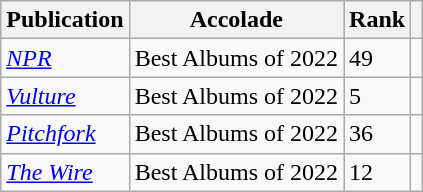<table class="sortable wikitable">
<tr>
<th>Publication</th>
<th>Accolade</th>
<th>Rank</th>
<th class="unsortable"></th>
</tr>
<tr>
<td><em><a href='#'>NPR</a></em></td>
<td>Best Albums of 2022</td>
<td>49</td>
<td></td>
</tr>
<tr>
<td><em><a href='#'>Vulture</a></em></td>
<td>Best Albums of 2022</td>
<td>5</td>
<td></td>
</tr>
<tr>
<td><em><a href='#'>Pitchfork</a></em></td>
<td>Best Albums of 2022</td>
<td>36</td>
<td></td>
</tr>
<tr>
<td><em><a href='#'>The Wire</a></em></td>
<td>Best Albums of 2022</td>
<td>12</td>
<td></td>
</tr>
</table>
